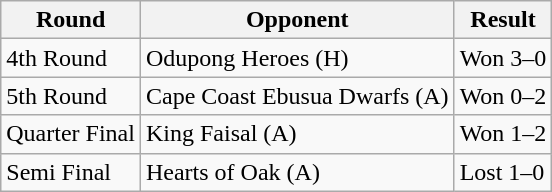<table class="wikitable">
<tr>
<th>Round</th>
<th>Opponent</th>
<th>Result</th>
</tr>
<tr>
<td>4th Round</td>
<td>Odupong Heroes (H)</td>
<td>Won 3–0</td>
</tr>
<tr>
<td>5th Round</td>
<td>Cape Coast Ebusua Dwarfs (A)</td>
<td>Won 0–2</td>
</tr>
<tr>
<td>Quarter Final</td>
<td>King Faisal (A)</td>
<td>Won 1–2</td>
</tr>
<tr>
<td>Semi Final</td>
<td>Hearts of Oak (A)</td>
<td>Lost 1–0</td>
</tr>
</table>
